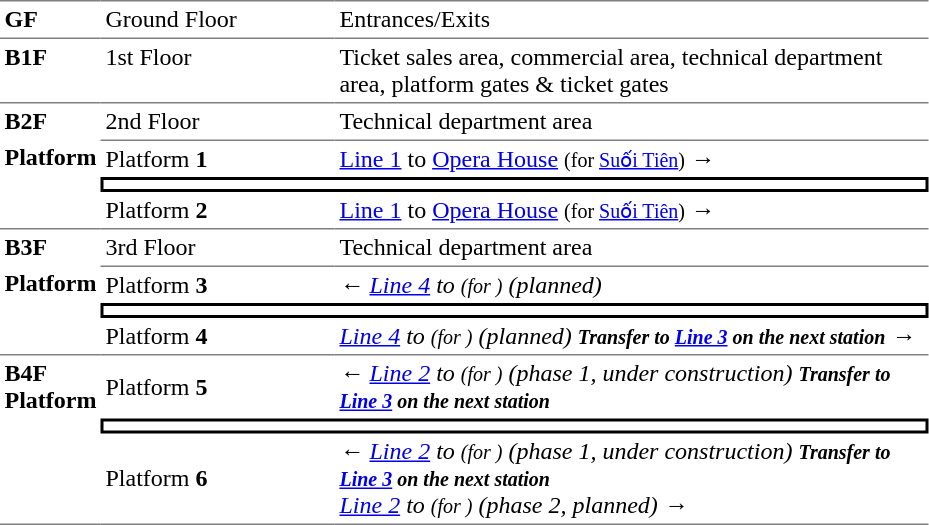<table border=0 cellspacing=0 cellpadding=3>
<tr>
<td style="border-top:solid 1px gray;border-bottom:solid 1px gray;" width=50 valign=top><strong>GF</strong></td>
<td style="border-top:solid 1px gray;border-bottom:solid 1px gray;" width=100 valign=top>Ground Floor</td>
<td style="border-top:solid 1px gray;border-bottom:solid 1px gray;" width=390 valign=top>Entrances/Exits</td>
</tr>
<tr>
<td style="vertical-align:top;"><strong>B1F</strong></td>
<td style="vertical-align:top;">1st Floor</td>
<td style="vertical-align:top;">Ticket sales area, commercial area, technical department area, platform gates & ticket gates</td>
</tr>
<tr>
<td style="vertical-align:top;border-top:solid 1px gray;"><strong>B2F</strong></td>
<td style="vertical-align:top;border-top:solid 1px gray;">2nd Floor</td>
<td style="vertical-align:top;border-top:solid 1px gray;">Technical department area</td>
</tr>
<tr>
<td style="border-bottom:solid 1px gray;vertical-align:top;" rowspan=3;><strong>Platform</strong></td>
<td style="border-top:solid 1px gray;" width=150>Platform <span><strong>1</strong></span></td>
<td style="border-top:solid 1px gray;" width=390>  <a href='#'>Line 1</a> to <a href='#'>Opera House</a> <small>(for <a href='#'>Suối Tiên</a>)</small> →</td>
</tr>
<tr>
<td style="border-top:solid 2px black;border-right:solid 2px black;border-left:solid 2px black;border-bottom:solid 2px black;text-align:center;" colspan=2></td>
</tr>
<tr>
<td style="border-bottom:solid 1px gray;" width=150>Platform <span><strong>2</strong></span></td>
<td style="border-bottom:solid 1px gray;" width=390>  <a href='#'>Line 1</a> to <a href='#'>Opera House</a> <small>(for <a href='#'>Suối Tiên</a>)</small> →</td>
</tr>
<tr>
<td style="vertical-align:top;"><strong>B3F</strong></td>
<td style="vertical-align:top;">3rd Floor</td>
<td style="vertical-align:top;">Technical department area</td>
</tr>
<tr>
<td style="border-bottom:solid 1px gray;vertical-align:top;" rowspan=3;><strong>Platform</strong></td>
<td style="border-top:solid 1px gray;" width=150>Platform <span><strong>3</strong></span></td>
<td style="border-top:solid 1px gray;" width=390><em>← </em><em> <a href='#'>Line 4</a> to  <small>(for )</small> (planned)</em></td>
</tr>
<tr>
<td style="border-top:solid 2px black;border-right:solid 2px black;border-left:solid 2px black;border-bottom:solid 2px black;text-align:center;" colspan=2></td>
</tr>
<tr>
<td style="border-bottom:solid 1px gray;" width=150>Platform <span><strong>4</strong></span></td>
<td style="border-bottom:solid 1px gray;" width=390> <em> <a href='#'>Line 4</a> to  <small>(for )</small> (planned)</em> <small><strong><em>Transfer to <em></em> <a href='#'>Line 3</a> on the next station</em></strong></small> <em>→</em></td>
</tr>
<tr>
<td style="border-bottom:solid 1px gray;vertical-align:top;" rowspan=3;><strong>B4F<br>Platform</strong></td>
<td width=150>Platform <span><strong>5</strong></span></td>
<td width=390><em>← </em><em> <a href='#'>Line 2</a> to  <small>(for )</small> (phase 1, under construction)</em> <small><strong><em>Transfer to <em></em> <a href='#'>Line 3</a> on the next station</em></strong></small></td>
</tr>
<tr>
<td style="border-top:solid 2px black;border-right:solid 2px black;border-left:solid 2px black;border-bottom:solid 2px black;text-align:center;" colspan=2></td>
</tr>
<tr>
<td style="border-bottom:solid 1px gray;" width=150>Platform <span><strong>6</strong></span></td>
<td style="border-bottom:solid 1px gray;" width=390><em>← </em><em> <a href='#'>Line 2</a> to  <small>(for )</small> (phase 1, under construction)</em> <small><strong><em>Transfer to <em></em> <a href='#'>Line 3</a> on the next station</em></strong></small><br> <em> <a href='#'>Line 2</a> to  <small>(for )</small> (phase 2, planned) →</em></td>
</tr>
</table>
